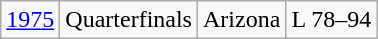<table class="wikitable">
<tr align="center">
<td><a href='#'>1975</a></td>
<td>Quarterfinals</td>
<td>Arizona</td>
<td>L 78–94</td>
</tr>
</table>
